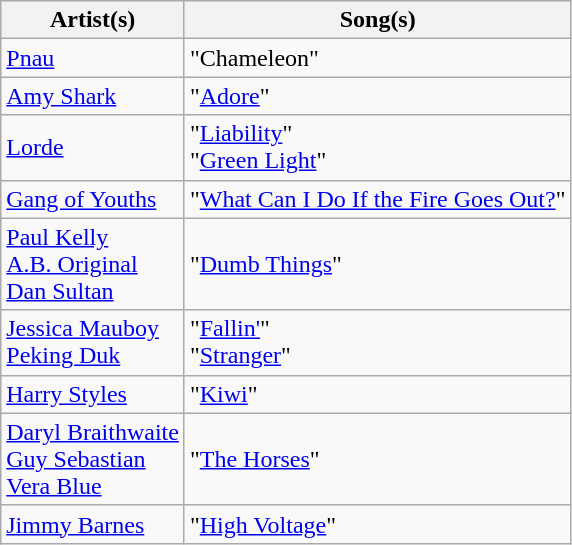<table class="wikitable plainrowheaders">
<tr>
<th scope="col">Artist(s)</th>
<th scope="col">Song(s)</th>
</tr>
<tr>
<td scope="row"><a href='#'>Pnau</a></td>
<td>"Chameleon"</td>
</tr>
<tr>
<td scope="row"><a href='#'>Amy Shark</a></td>
<td>"<a href='#'>Adore</a>"</td>
</tr>
<tr>
<td scope="row"><a href='#'>Lorde</a></td>
<td>"<a href='#'>Liability</a>" <br> "<a href='#'>Green Light</a>"</td>
</tr>
<tr>
<td scope="row"><a href='#'>Gang of Youths</a></td>
<td>"<a href='#'>What Can I Do If the Fire Goes Out?</a>"</td>
</tr>
<tr>
<td scope="row"><a href='#'>Paul Kelly</a> <br> <a href='#'>A.B. Original</a> <br> <a href='#'>Dan Sultan</a></td>
<td>"<a href='#'>Dumb Things</a>"</td>
</tr>
<tr>
<td scope="row"><a href='#'>Jessica Mauboy</a> <br> <a href='#'>Peking Duk</a></td>
<td>"<a href='#'>Fallin'</a>" <br> "<a href='#'>Stranger</a>"</td>
</tr>
<tr>
<td scope="row"><a href='#'>Harry Styles</a></td>
<td>"<a href='#'>Kiwi</a>"</td>
</tr>
<tr>
<td scope="row"><a href='#'>Daryl Braithwaite</a> <br> <a href='#'>Guy Sebastian</a> <br> <a href='#'>Vera Blue</a></td>
<td>"<a href='#'>The Horses</a>"</td>
</tr>
<tr>
<td scope="row"><a href='#'>Jimmy Barnes</a></td>
<td>"<a href='#'>High Voltage</a>"</td>
</tr>
</table>
